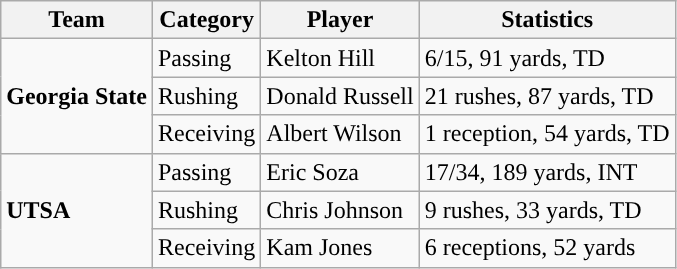<table class="wikitable" style="float: left;">
<tr>
<th>Team</th>
<th>Category</th>
<th>Player</th>
<th>Statistics</th>
</tr>
<tr>
<td rowspan=3><strong>Georgia State</strong></td>
<td>Passing</td>
<td>Kelton Hill</td>
<td>6/15, 91 yards, TD</td>
</tr>
<tr>
<td>Rushing</td>
<td>Donald Russell</td>
<td>21 rushes, 87 yards, TD</td>
</tr>
<tr>
<td>Receiving</td>
<td>Albert Wilson</td>
<td>1 reception, 54 yards, TD</td>
</tr>
<tr>
<td rowspan=3><strong>UTSA</strong></td>
<td>Passing</td>
<td>Eric Soza</td>
<td>17/34, 189 yards, INT</td>
</tr>
<tr>
<td>Rushing</td>
<td>Chris Johnson</td>
<td>9 rushes, 33 yards, TD</td>
</tr>
<tr>
<td>Receiving</td>
<td>Kam Jones</td>
<td>6 receptions, 52 yards</td>
</tr>
</table>
